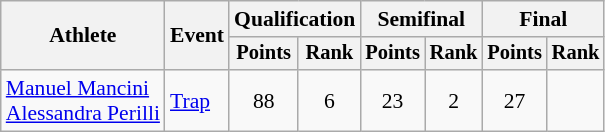<table class="wikitable" style="font-size:90%">
<tr>
<th rowspan="2">Athlete</th>
<th rowspan="2">Event</th>
<th colspan=2>Qualification</th>
<th colspan=2>Semifinal</th>
<th colspan=2>Final</th>
</tr>
<tr style="font-size:95%">
<th>Points</th>
<th>Rank</th>
<th>Points</th>
<th>Rank</th>
<th>Points</th>
<th>Rank</th>
</tr>
<tr align=center>
<td align=left><a href='#'>Manuel Mancini</a><br><a href='#'>Alessandra Perilli</a></td>
<td align=left><a href='#'>Trap</a></td>
<td>88</td>
<td>6</td>
<td>23</td>
<td>2</td>
<td>27</td>
<td></td>
</tr>
</table>
